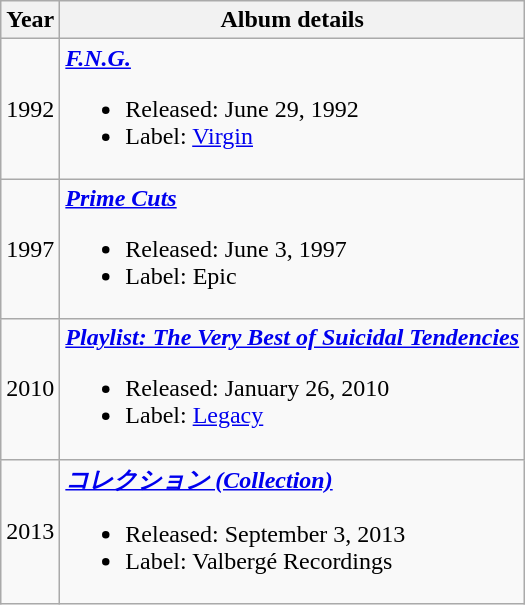<table class="wikitable">
<tr>
<th>Year</th>
<th>Album details</th>
</tr>
<tr>
<td>1992</td>
<td><strong><em><a href='#'>F.N.G.</a></em></strong><br><ul><li>Released: June 29, 1992</li><li>Label: <a href='#'>Virgin</a></li></ul></td>
</tr>
<tr>
<td>1997</td>
<td><strong><em><a href='#'>Prime Cuts</a></em></strong><br><ul><li>Released: June 3, 1997</li><li>Label: Epic</li></ul></td>
</tr>
<tr>
<td>2010</td>
<td><strong><em><a href='#'>Playlist: The Very Best of Suicidal Tendencies</a></em></strong><br><ul><li>Released: January 26, 2010</li><li>Label: <a href='#'>Legacy</a></li></ul></td>
</tr>
<tr>
<td>2013</td>
<td><strong><em><a href='#'>コレクション (Collection)</a></em></strong><br><ul><li>Released: September 3, 2013</li><li>Label: Valbergé Recordings</li></ul></td>
</tr>
</table>
